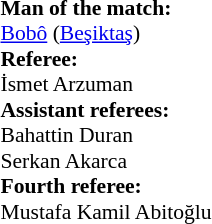<table width=100% style="font-size: 90%">
<tr>
<td><br><strong>Man of the match:</strong>
<br><a href='#'>Bobô</a> (<a href='#'>Beşiktaş</a>)
<br><strong>Referee:</strong>
<br>  İsmet Arzuman
<br> <strong>Assistant referees:</strong>
<br> Bahattin Duran
<br> Serkan Akarca
<br><strong>Fourth referee:</strong>
<br> Mustafa Kamil Abitoğlu</td>
</tr>
</table>
